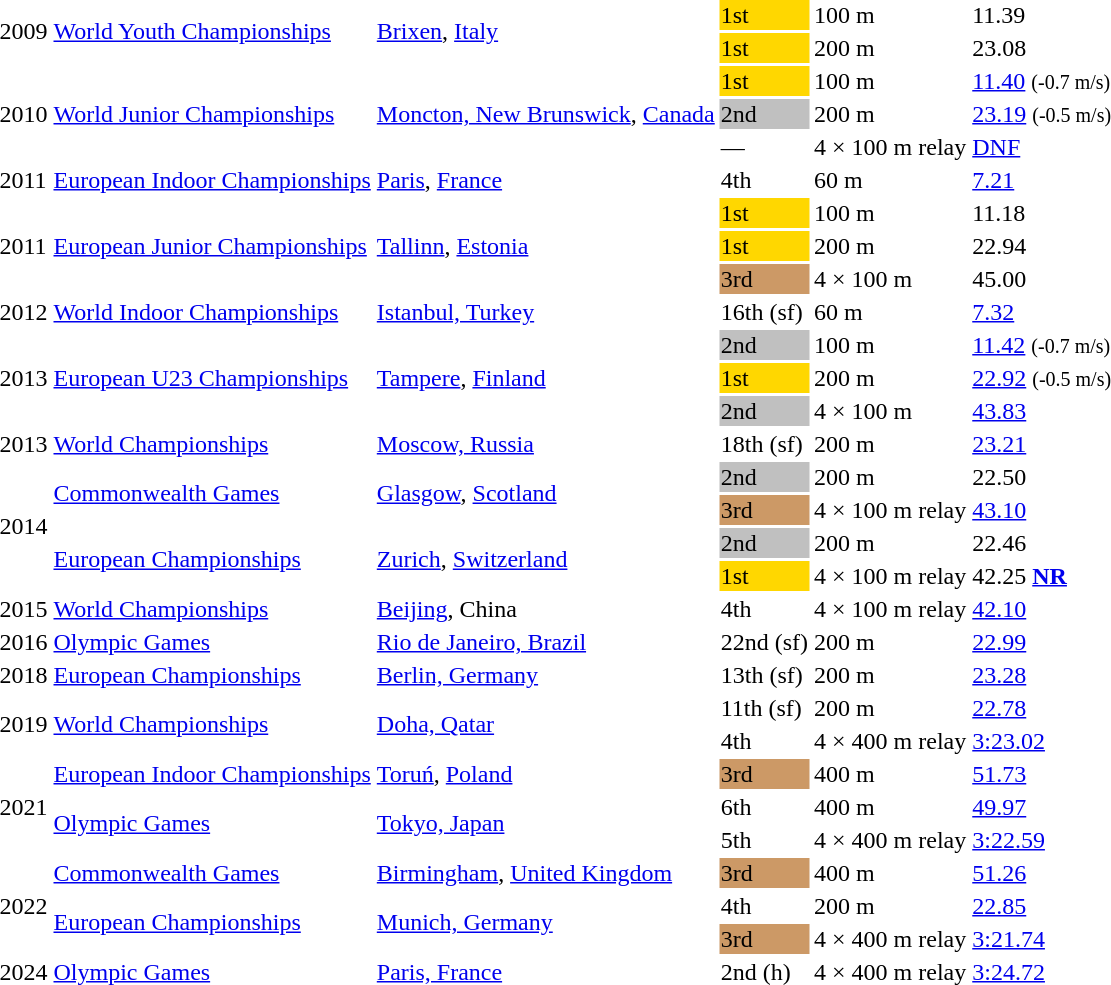<table>
<tr>
<td rowspan=2>2009</td>
<td rowspan=2><a href='#'>World Youth Championships</a></td>
<td rowspan=2><a href='#'>Brixen</a>, <a href='#'>Italy</a></td>
<td bgcolor="gold">1st</td>
<td>100 m</td>
<td>11.39</td>
</tr>
<tr>
<td bgcolor="gold">1st</td>
<td>200 m</td>
<td>23.08</td>
</tr>
<tr>
<td rowspan=3>2010</td>
<td rowspan=3><a href='#'>World Junior Championships</a></td>
<td rowspan=3><a href='#'>Moncton, New Brunswick</a>, <a href='#'>Canada</a></td>
<td bgcolor=gold>1st</td>
<td>100 m</td>
<td><a href='#'>11.40</a> <small>(-0.7 m/s)</small></td>
</tr>
<tr>
<td bgcolor=silver>2nd</td>
<td>200 m</td>
<td><a href='#'>23.19</a> <small>(-0.5 m/s)</small></td>
</tr>
<tr>
<td>—</td>
<td>4 × 100 m relay</td>
<td><a href='#'>DNF</a></td>
</tr>
<tr>
<td>2011</td>
<td><a href='#'>European Indoor Championships</a></td>
<td><a href='#'>Paris</a>, <a href='#'>France</a></td>
<td>4th</td>
<td>60 m</td>
<td><a href='#'>7.21</a></td>
</tr>
<tr>
<td rowspan=3>2011</td>
<td rowspan=3><a href='#'>European Junior Championships</a></td>
<td rowspan=3><a href='#'>Tallinn</a>, <a href='#'>Estonia</a></td>
<td bgcolor="gold">1st</td>
<td>100 m</td>
<td>11.18</td>
</tr>
<tr>
<td bgcolor="gold">1st</td>
<td>200 m</td>
<td>22.94</td>
</tr>
<tr>
<td bgcolor="cc9966">3rd</td>
<td>4 × 100 m</td>
<td>45.00</td>
</tr>
<tr>
<td>2012</td>
<td><a href='#'>World Indoor Championships</a></td>
<td><a href='#'>Istanbul, Turkey</a></td>
<td>16th (sf)</td>
<td>60 m</td>
<td><a href='#'>7.32</a></td>
</tr>
<tr>
<td rowspan=3>2013</td>
<td rowspan=3><a href='#'>European U23 Championships</a></td>
<td rowspan=3><a href='#'>Tampere</a>, <a href='#'>Finland</a></td>
<td bgcolor="silver">2nd</td>
<td>100 m</td>
<td><a href='#'>11.42</a> <small>(-0.7 m/s)</small></td>
</tr>
<tr>
<td bgcolor="gold">1st</td>
<td>200 m</td>
<td><a href='#'>22.92</a> <small>(-0.5 m/s)</small></td>
</tr>
<tr>
<td bgcolor="silver">2nd</td>
<td>4 × 100 m</td>
<td><a href='#'>43.83</a></td>
</tr>
<tr>
<td>2013</td>
<td><a href='#'>World Championships</a></td>
<td><a href='#'>Moscow, Russia</a></td>
<td>18th (sf)</td>
<td>200 m</td>
<td><a href='#'>23.21</a></td>
</tr>
<tr>
<td rowspan=4>2014</td>
<td rowspan=2><a href='#'>Commonwealth Games</a></td>
<td rowspan=2><a href='#'>Glasgow</a>, <a href='#'>Scotland</a></td>
<td bgcolor="silver">2nd</td>
<td>200 m</td>
<td>22.50</td>
</tr>
<tr>
<td bgcolor="#cc9966">3rd</td>
<td>4 × 100 m relay</td>
<td><a href='#'>43.10</a></td>
</tr>
<tr>
<td rowspan=2><a href='#'>European Championships</a></td>
<td rowspan=2><a href='#'>Zurich</a>, <a href='#'>Switzerland</a></td>
<td bgcolor="silver">2nd</td>
<td>200 m</td>
<td>22.46</td>
</tr>
<tr>
<td bgcolor="gold">1st</td>
<td>4 × 100 m relay</td>
<td>42.25 <strong><a href='#'>NR</a></strong></td>
</tr>
<tr>
<td>2015</td>
<td><a href='#'>World Championships</a></td>
<td><a href='#'>Beijing</a>, China</td>
<td>4th</td>
<td>4 × 100 m relay</td>
<td><a href='#'>42.10</a></td>
</tr>
<tr>
<td>2016</td>
<td><a href='#'>Olympic Games</a></td>
<td><a href='#'>Rio de Janeiro, Brazil</a></td>
<td>22nd (sf)</td>
<td>200 m</td>
<td><a href='#'>22.99</a></td>
</tr>
<tr>
<td>2018</td>
<td><a href='#'>European Championships</a></td>
<td><a href='#'>Berlin, Germany</a></td>
<td>13th (sf)</td>
<td>200 m</td>
<td><a href='#'>23.28</a></td>
</tr>
<tr>
<td rowspan=2>2019</td>
<td rowspan=2><a href='#'>World Championships</a></td>
<td rowspan=2><a href='#'>Doha, Qatar</a></td>
<td>11th (sf)</td>
<td>200 m</td>
<td><a href='#'>22.78</a></td>
</tr>
<tr>
<td>4th</td>
<td>4 × 400 m relay</td>
<td><a href='#'>3:23.02</a></td>
</tr>
<tr>
<td rowspan=3>2021</td>
<td><a href='#'>European Indoor Championships</a></td>
<td><a href='#'>Toruń</a>, <a href='#'>Poland</a></td>
<td bgcolor="cc9966">3rd</td>
<td>400 m</td>
<td><a href='#'>51.73</a></td>
</tr>
<tr>
<td rowspan=2><a href='#'>Olympic Games</a></td>
<td rowspan=2><a href='#'>Tokyo, Japan</a></td>
<td>6th</td>
<td>400 m</td>
<td><a href='#'>49.97</a></td>
</tr>
<tr>
<td>5th</td>
<td>4 × 400 m relay</td>
<td><a href='#'>3:22.59</a></td>
</tr>
<tr>
<td rowspan=3>2022</td>
<td><a href='#'>Commonwealth Games</a></td>
<td><a href='#'>Birmingham</a>, <a href='#'>United Kingdom</a></td>
<td bgcolor="cc9966">3rd</td>
<td>400 m</td>
<td><a href='#'>51.26</a></td>
</tr>
<tr>
<td rowspan=2><a href='#'>European Championships</a></td>
<td rowspan=2><a href='#'>Munich, Germany</a></td>
<td>4th</td>
<td>200 m</td>
<td><a href='#'>22.85</a></td>
</tr>
<tr>
<td bgcolor=cc9966>3rd</td>
<td>4 × 400 m relay</td>
<td><a href='#'>3:21.74</a></td>
</tr>
<tr>
<td>2024</td>
<td><a href='#'>Olympic Games</a></td>
<td><a href='#'>Paris, France</a></td>
<td>2nd (h)</td>
<td>4 × 400 m relay</td>
<td><a href='#'>3:24.72</a></td>
</tr>
</table>
